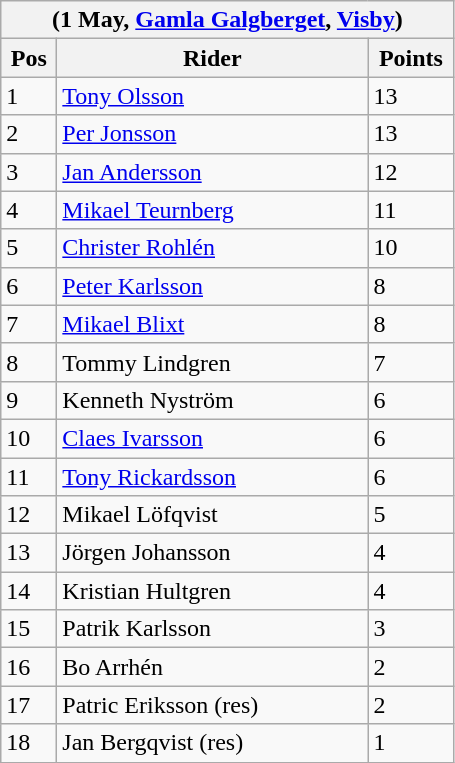<table class="wikitable">
<tr>
<th colspan="6">(1 May, <a href='#'>Gamla Galgberget</a>, <a href='#'>Visby</a>)</th>
</tr>
<tr>
<th width=30>Pos</th>
<th width=200>Rider</th>
<th width=50>Points</th>
</tr>
<tr>
<td>1</td>
<td style="text-align:left;"><a href='#'>Tony Olsson</a></td>
<td>13</td>
</tr>
<tr>
<td>2</td>
<td style="text-align:left;"><a href='#'>Per Jonsson</a></td>
<td>13</td>
</tr>
<tr>
<td>3</td>
<td style="text-align:left;"><a href='#'>Jan Andersson</a></td>
<td>12</td>
</tr>
<tr>
<td>4</td>
<td style="text-align:left;"><a href='#'>Mikael Teurnberg</a></td>
<td>11</td>
</tr>
<tr>
<td>5</td>
<td style="text-align:left;"><a href='#'>Christer Rohlén</a></td>
<td>10</td>
</tr>
<tr>
<td>6</td>
<td style="text-align:left;"><a href='#'>Peter Karlsson</a></td>
<td>8</td>
</tr>
<tr>
<td>7</td>
<td style="text-align:left;"><a href='#'>Mikael Blixt</a></td>
<td>8</td>
</tr>
<tr>
<td>8</td>
<td style="text-align:left;">Tommy Lindgren</td>
<td>7</td>
</tr>
<tr>
<td>9</td>
<td style="text-align:left;">Kenneth Nyström</td>
<td>6</td>
</tr>
<tr>
<td>10</td>
<td style="text-align:left;"><a href='#'>Claes Ivarsson</a></td>
<td>6</td>
</tr>
<tr>
<td>11</td>
<td style="text-align:left;"><a href='#'>Tony Rickardsson</a></td>
<td>6</td>
</tr>
<tr>
<td>12</td>
<td style="text-align:left;">Mikael Löfqvist</td>
<td>5</td>
</tr>
<tr>
<td>13</td>
<td style="text-align:left;">Jörgen Johansson</td>
<td>4</td>
</tr>
<tr>
<td>14</td>
<td style="text-align:left;">Kristian Hultgren</td>
<td>4</td>
</tr>
<tr>
<td>15</td>
<td style="text-align:left;">Patrik Karlsson</td>
<td>3</td>
</tr>
<tr>
<td>16</td>
<td style="text-align:left;">Bo Arrhén</td>
<td>2</td>
</tr>
<tr>
<td>17</td>
<td style="text-align:left;">Patric Eriksson (res)</td>
<td>2</td>
</tr>
<tr>
<td>18</td>
<td style="text-align:left;">Jan Bergqvist (res)</td>
<td>1</td>
</tr>
</table>
